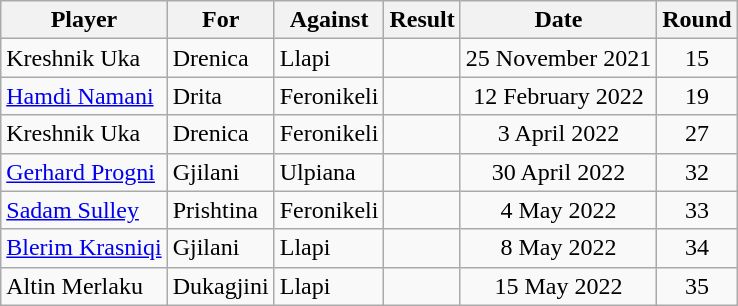<table class="wikitable">
<tr>
<th>Player</th>
<th>For</th>
<th>Against</th>
<th>Result</th>
<th>Date</th>
<th>Round</th>
</tr>
<tr>
<td> Kreshnik Uka</td>
<td>Drenica</td>
<td>Llapi</td>
<td align="center"></td>
<td align="center">25 November 2021</td>
<td align="center">15</td>
</tr>
<tr>
<td> <a href='#'>Hamdi Namani</a></td>
<td>Drita</td>
<td>Feronikeli</td>
<td align="center"></td>
<td align="center">12 February 2022</td>
<td align="center">19</td>
</tr>
<tr>
<td> Kreshnik Uka</td>
<td>Drenica</td>
<td>Feronikeli</td>
<td align="center"></td>
<td align="center">3 April 2022</td>
<td align="center">27</td>
</tr>
<tr>
<td> <a href='#'>Gerhard Progni</a></td>
<td>Gjilani</td>
<td>Ulpiana</td>
<td align="center"></td>
<td align="center">30 April 2022</td>
<td align="center">32</td>
</tr>
<tr>
<td> <a href='#'>Sadam Sulley</a></td>
<td>Prishtina</td>
<td>Feronikeli</td>
<td align="center"></td>
<td align="center">4 May 2022</td>
<td align="center">33</td>
</tr>
<tr>
<td> <a href='#'>Blerim Krasniqi</a></td>
<td>Gjilani</td>
<td>Llapi</td>
<td align="center"></td>
<td align="center">8 May 2022</td>
<td align="center">34</td>
</tr>
<tr>
<td> Altin Merlaku</td>
<td>Dukagjini</td>
<td>Llapi</td>
<td align="center"></td>
<td align="center">15 May 2022</td>
<td align="center">35</td>
</tr>
</table>
